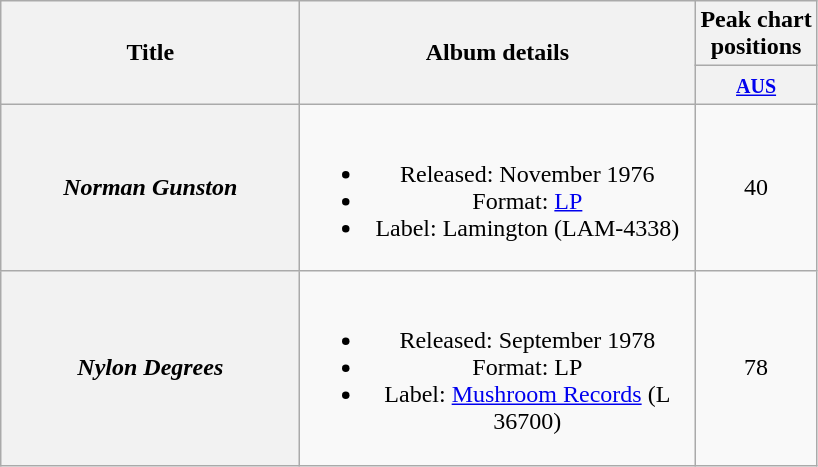<table class="wikitable plainrowheaders" style="text-align:center;" border="1">
<tr>
<th scope="col" rowspan="2" style="width:12em;">Title</th>
<th scope="col" rowspan="2" style="width:16em;">Album details</th>
<th scope="col" colspan="1">Peak chart<br>positions</th>
</tr>
<tr>
<th scope="col" style="text-align:center;"><small><a href='#'>AUS</a></small><br></th>
</tr>
<tr>
<th scope="row"><em>Norman Gunston</em></th>
<td><br><ul><li>Released: November 1976</li><li>Format: <a href='#'>LP</a></li><li>Label: Lamington (LAM-4338)</li></ul></td>
<td align="center">40</td>
</tr>
<tr>
<th scope="row"><em>Nylon Degrees</em></th>
<td><br><ul><li>Released: September 1978</li><li>Format: LP</li><li>Label: <a href='#'>Mushroom Records</a> (L 36700)</li></ul></td>
<td align="center">78</td>
</tr>
</table>
